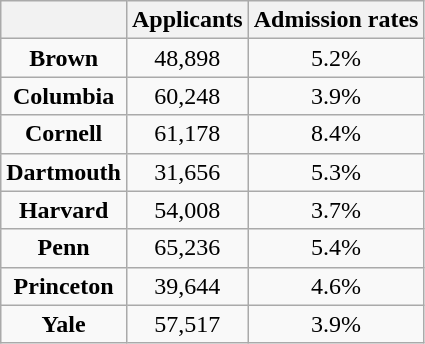<table class="wikitable sortable" style="text-align:center; float:left; margin-right:2em">
<tr>
<th></th>
<th>Applicants</th>
<th>Admission rates</th>
</tr>
<tr>
<td><strong>Brown</strong></td>
<td>48,898</td>
<td>5.2%</td>
</tr>
<tr>
<td><strong>Columbia</strong></td>
<td>60,248</td>
<td>3.9%</td>
</tr>
<tr>
<td><strong>Cornell</strong></td>
<td>61,178</td>
<td>8.4%</td>
</tr>
<tr>
<td><strong>Dartmouth</strong></td>
<td>31,656</td>
<td>5.3%</td>
</tr>
<tr>
<td><strong>Harvard</strong></td>
<td>54,008</td>
<td>3.7%</td>
</tr>
<tr>
<td><strong>Penn</strong></td>
<td>65,236</td>
<td>5.4%</td>
</tr>
<tr>
<td><strong>Princeton</strong></td>
<td>39,644</td>
<td>4.6%</td>
</tr>
<tr>
<td><strong>Yale</strong></td>
<td>57,517</td>
<td>3.9%</td>
</tr>
</table>
